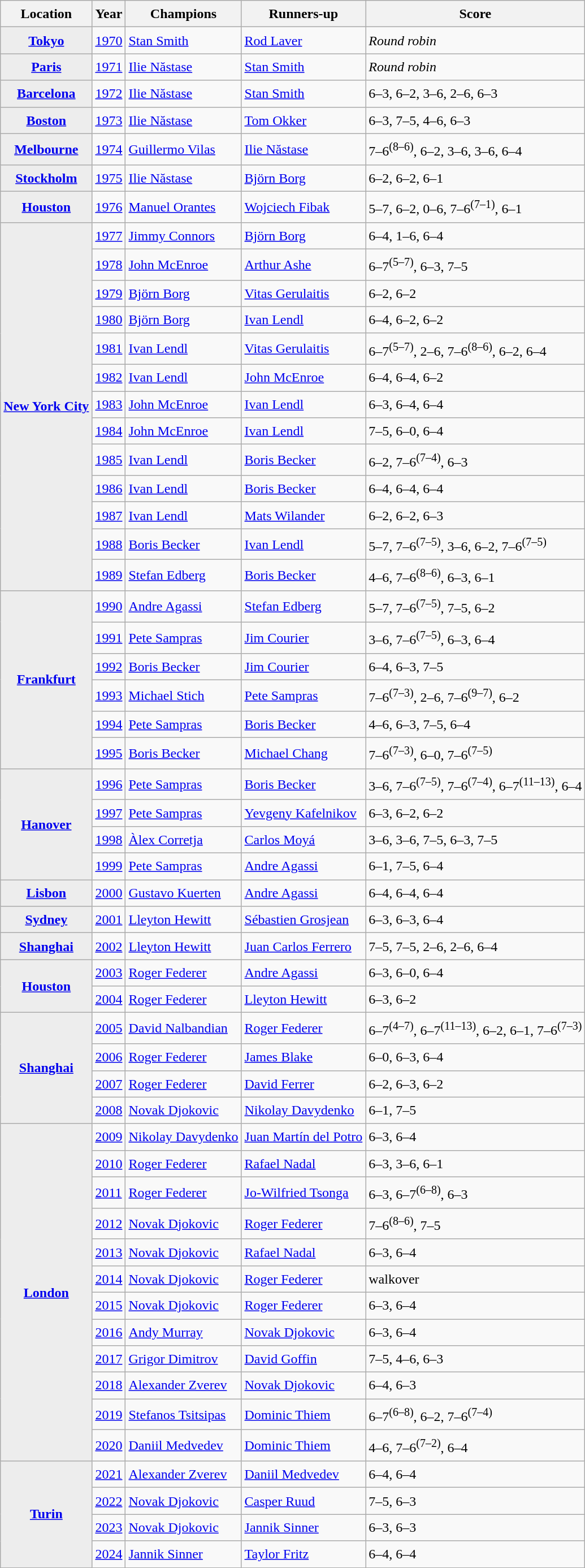<table class="wikitable sortable" style="font-size:1.00em; line-height:1.5em;">
<tr>
<th>Location</th>
<th>Year</th>
<th>Champions</th>
<th>Runners-up</th>
<th>Score</th>
</tr>
<tr>
<th rowspan="1" style="background:#ededed"><a href='#'>Tokyo</a></th>
<td><a href='#'>1970</a></td>
<td> <a href='#'>Stan Smith</a> </td>
<td> <a href='#'>Rod Laver</a></td>
<td><em>Round robin</em></td>
</tr>
<tr>
<th rowspan="1" style="background:#ededed"><a href='#'>Paris</a></th>
<td><a href='#'>1971</a></td>
<td> <a href='#'>Ilie Năstase</a> </td>
<td> <a href='#'>Stan Smith</a></td>
<td><em>Round robin</em></td>
</tr>
<tr>
<th rowspan="1" style="background:#ededed"><a href='#'>Barcelona</a></th>
<td><a href='#'>1972</a></td>
<td> <a href='#'>Ilie Năstase</a> </td>
<td> <a href='#'>Stan Smith</a></td>
<td>6–3, 6–2, 3–6, 2–6, 6–3</td>
</tr>
<tr>
<th rowspan="1" style="background:#ededed"><a href='#'>Boston</a></th>
<td><a href='#'>1973</a></td>
<td> <a href='#'>Ilie Năstase</a> </td>
<td> <a href='#'>Tom Okker</a></td>
<td>6–3, 7–5, 4–6, 6–3</td>
</tr>
<tr>
<th rowspan="1" style="background:#ededed"><a href='#'>Melbourne</a></th>
<td><a href='#'>1974</a></td>
<td> <a href='#'>Guillermo Vilas</a> </td>
<td> <a href='#'>Ilie Năstase</a></td>
<td>7–6<sup>(8–6)</sup>, 6–2, 3–6, 3–6, 6–4</td>
</tr>
<tr>
<th rowspan="1" style="background:#ededed"><a href='#'>Stockholm</a></th>
<td><a href='#'>1975</a></td>
<td> <a href='#'>Ilie Năstase</a> </td>
<td> <a href='#'>Björn Borg</a></td>
<td>6–2, 6–2, 6–1</td>
</tr>
<tr>
<th rowspan="1" style="background:#ededed"><a href='#'>Houston</a></th>
<td><a href='#'>1976</a></td>
<td> <a href='#'>Manuel Orantes</a>  </td>
<td> <a href='#'>Wojciech Fibak</a></td>
<td>5–7, 6–2, 0–6, 7–6<sup>(7–1)</sup>, 6–1</td>
</tr>
<tr>
<th rowspan="13" style="background:#ededed"><a href='#'>New York City</a></th>
<td><a href='#'>1977</a></td>
<td> <a href='#'>Jimmy Connors</a>  </td>
<td> <a href='#'>Björn Borg</a></td>
<td>6–4, 1–6, 6–4</td>
</tr>
<tr>
<td><a href='#'>1978</a></td>
<td> <a href='#'>John McEnroe</a> </td>
<td> <a href='#'>Arthur Ashe</a></td>
<td>6–7<sup>(5–7)</sup>, 6–3, 7–5</td>
</tr>
<tr>
<td><a href='#'>1979</a></td>
<td> <a href='#'>Björn Borg</a> </td>
<td> <a href='#'>Vitas Gerulaitis</a></td>
<td>6–2, 6–2</td>
</tr>
<tr>
<td><a href='#'>1980</a></td>
<td> <a href='#'>Björn Borg</a> </td>
<td> <a href='#'>Ivan Lendl</a></td>
<td>6–4, 6–2, 6–2</td>
</tr>
<tr>
<td><a href='#'>1981</a></td>
<td> <a href='#'>Ivan Lendl</a> </td>
<td> <a href='#'>Vitas Gerulaitis</a></td>
<td>6–7<sup>(5–7)</sup>, 2–6, 7–6<sup>(8–6)</sup>, 6–2, 6–4</td>
</tr>
<tr>
<td><a href='#'>1982</a></td>
<td> <a href='#'>Ivan Lendl</a> </td>
<td> <a href='#'>John McEnroe</a></td>
<td>6–4, 6–4, 6–2</td>
</tr>
<tr>
<td><a href='#'>1983</a></td>
<td> <a href='#'>John McEnroe</a> </td>
<td> <a href='#'>Ivan Lendl</a></td>
<td>6–3, 6–4, 6–4</td>
</tr>
<tr>
<td><a href='#'>1984</a></td>
<td> <a href='#'>John McEnroe</a> </td>
<td> <a href='#'>Ivan Lendl</a></td>
<td>7–5, 6–0, 6–4</td>
</tr>
<tr>
<td><a href='#'>1985</a></td>
<td> <a href='#'>Ivan Lendl</a> </td>
<td> <a href='#'>Boris Becker</a></td>
<td>6–2, 7–6<sup>(7–4)</sup>, 6–3</td>
</tr>
<tr>
<td><a href='#'>1986</a></td>
<td> <a href='#'>Ivan Lendl</a> </td>
<td> <a href='#'>Boris Becker</a></td>
<td>6–4, 6–4, 6–4</td>
</tr>
<tr>
<td><a href='#'>1987</a></td>
<td> <a href='#'>Ivan Lendl</a> </td>
<td> <a href='#'>Mats Wilander</a></td>
<td>6–2, 6–2, 6–3</td>
</tr>
<tr>
<td><a href='#'>1988</a></td>
<td> <a href='#'>Boris Becker</a> </td>
<td> <a href='#'>Ivan Lendl</a></td>
<td>5–7, 7–6<sup>(7–5)</sup>, 3–6, 6–2, 7–6<sup>(7–5)</sup></td>
</tr>
<tr>
<td><a href='#'>1989</a></td>
<td> <a href='#'>Stefan Edberg</a> </td>
<td> <a href='#'>Boris Becker</a></td>
<td>4–6, 7–6<sup>(8–6)</sup>, 6–3, 6–1</td>
</tr>
<tr>
<th rowspan="6" style="background:#ededed"><a href='#'>Frankfurt</a></th>
<td><a href='#'>1990</a></td>
<td> <a href='#'>Andre Agassi</a> </td>
<td> <a href='#'>Stefan Edberg</a></td>
<td>5–7, 7–6<sup>(7–5)</sup>, 7–5, 6–2</td>
</tr>
<tr>
<td><a href='#'>1991</a></td>
<td> <a href='#'>Pete Sampras</a> </td>
<td> <a href='#'>Jim Courier</a></td>
<td>3–6, 7–6<sup>(7–5)</sup>, 6–3, 6–4</td>
</tr>
<tr>
<td><a href='#'>1992</a></td>
<td> <a href='#'>Boris Becker</a> </td>
<td> <a href='#'>Jim Courier</a></td>
<td>6–4, 6–3, 7–5</td>
</tr>
<tr>
<td><a href='#'>1993</a></td>
<td> <a href='#'>Michael Stich</a> </td>
<td> <a href='#'>Pete Sampras</a></td>
<td>7–6<sup>(7–3)</sup>, 2–6, 7–6<sup>(9–7)</sup>, 6–2</td>
</tr>
<tr>
<td><a href='#'>1994</a></td>
<td> <a href='#'>Pete Sampras</a> </td>
<td> <a href='#'>Boris Becker</a></td>
<td>4–6, 6–3, 7–5, 6–4</td>
</tr>
<tr>
<td><a href='#'>1995</a></td>
<td> <a href='#'>Boris Becker</a> </td>
<td> <a href='#'>Michael Chang</a></td>
<td>7–6<sup>(7–3)</sup>, 6–0, 7–6<sup>(7–5)</sup></td>
</tr>
<tr>
<th rowspan="4" style="background:#ededed"><a href='#'>Hanover</a></th>
<td><a href='#'>1996</a></td>
<td> <a href='#'>Pete Sampras</a> </td>
<td> <a href='#'>Boris Becker</a></td>
<td>3–6, 7–6<sup>(7–5)</sup>, 7–6<sup>(7–4)</sup>, 6–7<sup>(11–13)</sup>, 6–4</td>
</tr>
<tr>
<td><a href='#'>1997</a></td>
<td> <a href='#'>Pete Sampras</a> </td>
<td> <a href='#'>Yevgeny Kafelnikov</a></td>
<td>6–3, 6–2, 6–2</td>
</tr>
<tr>
<td><a href='#'>1998</a></td>
<td> <a href='#'>Àlex Corretja</a> </td>
<td> <a href='#'>Carlos Moyá</a></td>
<td>3–6, 3–6, 7–5, 6–3, 7–5</td>
</tr>
<tr>
<td><a href='#'>1999</a></td>
<td> <a href='#'>Pete Sampras</a> </td>
<td> <a href='#'>Andre Agassi</a></td>
<td>6–1, 7–5, 6–4</td>
</tr>
<tr>
<th rowspan="1" style="background:#ededed"><a href='#'>Lisbon</a></th>
<td><a href='#'>2000</a></td>
<td> <a href='#'>Gustavo Kuerten</a> </td>
<td> <a href='#'>Andre Agassi</a></td>
<td>6–4, 6–4, 6–4</td>
</tr>
<tr>
<th rowspan="1" style="background:#ededed"><a href='#'>Sydney</a></th>
<td><a href='#'>2001</a></td>
<td> <a href='#'>Lleyton Hewitt</a> </td>
<td> <a href='#'>Sébastien Grosjean</a></td>
<td>6–3, 6–3, 6–4</td>
</tr>
<tr>
<th rowspan="1" style="background:#ededed"><a href='#'>Shanghai</a></th>
<td><a href='#'>2002</a></td>
<td> <a href='#'>Lleyton Hewitt</a> </td>
<td> <a href='#'>Juan Carlos Ferrero</a></td>
<td>7–5, 7–5, 2–6, 2–6, 6–4</td>
</tr>
<tr>
<th rowspan="2" style="background:#ededed"><a href='#'>Houston</a></th>
<td><a href='#'>2003</a></td>
<td> <a href='#'>Roger Federer</a> </td>
<td> <a href='#'>Andre Agassi</a></td>
<td>6–3, 6–0, 6–4</td>
</tr>
<tr>
<td><a href='#'>2004</a></td>
<td> <a href='#'>Roger Federer</a> </td>
<td> <a href='#'>Lleyton Hewitt</a></td>
<td>6–3, 6–2</td>
</tr>
<tr>
<th rowspan="4" style="background:#ededed"><a href='#'>Shanghai</a></th>
<td><a href='#'>2005</a></td>
<td> <a href='#'>David Nalbandian</a> </td>
<td> <a href='#'>Roger Federer</a></td>
<td>6–7<sup>(4–7)</sup>, 6–7<sup>(11–13)</sup>, 6–2, 6–1, 7–6<sup>(7–3)</sup></td>
</tr>
<tr>
<td><a href='#'>2006</a></td>
<td> <a href='#'>Roger Federer</a> </td>
<td> <a href='#'>James Blake</a></td>
<td>6–0, 6–3, 6–4</td>
</tr>
<tr>
<td><a href='#'>2007</a></td>
<td> <a href='#'>Roger Federer</a> </td>
<td> <a href='#'>David Ferrer</a></td>
<td>6–2, 6–3, 6–2</td>
</tr>
<tr>
<td><a href='#'>2008</a></td>
<td> <a href='#'>Novak Djokovic</a> </td>
<td> <a href='#'>Nikolay Davydenko</a></td>
<td>6–1, 7–5</td>
</tr>
<tr>
<th rowspan="12" style="background:#ededed"><a href='#'>London</a></th>
<td><a href='#'>2009</a></td>
<td> <a href='#'>Nikolay Davydenko</a> </td>
<td> <a href='#'>Juan Martín del Potro</a></td>
<td>6–3, 6–4</td>
</tr>
<tr>
<td><a href='#'>2010</a></td>
<td> <a href='#'>Roger Federer</a> </td>
<td> <a href='#'>Rafael Nadal</a></td>
<td>6–3, 3–6, 6–1</td>
</tr>
<tr>
<td><a href='#'>2011</a></td>
<td> <a href='#'>Roger Federer</a> </td>
<td> <a href='#'>Jo-Wilfried Tsonga</a></td>
<td>6–3, 6–7<sup>(6–8)</sup>, 6–3</td>
</tr>
<tr>
<td><a href='#'>2012</a></td>
<td> <a href='#'>Novak Djokovic</a> </td>
<td> <a href='#'>Roger Federer</a></td>
<td>7–6<sup>(8–6)</sup>, 7–5</td>
</tr>
<tr>
<td><a href='#'>2013</a></td>
<td> <a href='#'>Novak Djokovic</a> </td>
<td> <a href='#'>Rafael Nadal</a></td>
<td>6–3, 6–4</td>
</tr>
<tr>
<td><a href='#'>2014</a></td>
<td> <a href='#'>Novak Djokovic</a> </td>
<td> <a href='#'>Roger Federer</a></td>
<td>walkover</td>
</tr>
<tr>
<td><a href='#'>2015</a></td>
<td> <a href='#'>Novak Djokovic</a> </td>
<td> <a href='#'>Roger Federer</a></td>
<td>6–3, 6–4</td>
</tr>
<tr>
<td><a href='#'>2016</a></td>
<td> <a href='#'>Andy Murray</a> </td>
<td> <a href='#'>Novak Djokovic</a></td>
<td>6–3, 6–4</td>
</tr>
<tr>
<td><a href='#'>2017</a></td>
<td> <a href='#'>Grigor Dimitrov</a> </td>
<td> <a href='#'>David Goffin</a></td>
<td>7–5, 4–6, 6–3</td>
</tr>
<tr>
<td><a href='#'>2018</a></td>
<td> <a href='#'>Alexander Zverev</a> </td>
<td> <a href='#'>Novak Djokovic</a></td>
<td>6–4, 6–3</td>
</tr>
<tr>
<td><a href='#'>2019</a></td>
<td> <a href='#'>Stefanos Tsitsipas</a> </td>
<td> <a href='#'>Dominic Thiem</a></td>
<td>6–7<sup>(6–8)</sup>, 6–2, 7–6<sup>(7–4)</sup></td>
</tr>
<tr>
<td><a href='#'>2020</a></td>
<td> <a href='#'>Daniil Medvedev</a> </td>
<td> <a href='#'>Dominic Thiem</a></td>
<td>4–6, 7–6<sup>(7–2)</sup>, 6–4</td>
</tr>
<tr>
<th rowspan="4" style="background:#ededed"><a href='#'>Turin</a></th>
<td><a href='#'>2021</a></td>
<td> <a href='#'>Alexander Zverev</a> </td>
<td> <a href='#'>Daniil Medvedev</a></td>
<td>6–4, 6–4</td>
</tr>
<tr>
<td><a href='#'>2022</a></td>
<td> <a href='#'>Novak Djokovic</a> </td>
<td> <a href='#'>Casper Ruud</a></td>
<td>7–5, 6–3</td>
</tr>
<tr>
<td><a href='#'>2023</a></td>
<td> <a href='#'>Novak Djokovic</a> </td>
<td> <a href='#'>Jannik Sinner</a></td>
<td>6–3, 6–3</td>
</tr>
<tr>
<td><a href='#'>2024</a></td>
<td> <a href='#'>Jannik Sinner</a> </td>
<td> <a href='#'>Taylor Fritz</a></td>
<td>6–4, 6–4</td>
</tr>
</table>
